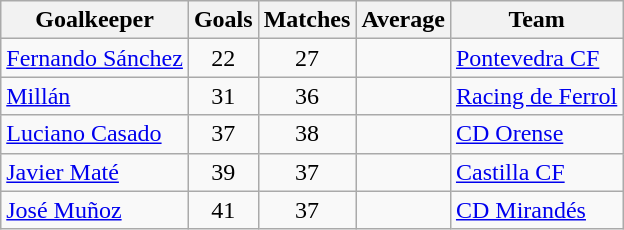<table class="wikitable sortable">
<tr>
<th>Goalkeeper</th>
<th>Goals</th>
<th>Matches</th>
<th>Average</th>
<th>Team</th>
</tr>
<tr>
<td> <a href='#'>Fernando Sánchez</a></td>
<td style="text-align:center;">22</td>
<td style="text-align:center;">27</td>
<td style="text-align:center;"></td>
<td><a href='#'>Pontevedra CF</a></td>
</tr>
<tr>
<td> <a href='#'>Millán</a></td>
<td style="text-align:center;">31</td>
<td style="text-align:center;">36</td>
<td style="text-align:center;"></td>
<td><a href='#'>Racing de Ferrol</a></td>
</tr>
<tr>
<td> <a href='#'>Luciano Casado</a></td>
<td style="text-align:center;">37</td>
<td style="text-align:center;">38</td>
<td style="text-align:center;"></td>
<td><a href='#'>CD Orense</a></td>
</tr>
<tr>
<td> <a href='#'>Javier Maté</a></td>
<td style="text-align:center;">39</td>
<td style="text-align:center;">37</td>
<td style="text-align:center;"></td>
<td><a href='#'>Castilla CF</a></td>
</tr>
<tr>
<td> <a href='#'>José Muñoz</a></td>
<td style="text-align:center;">41</td>
<td style="text-align:center;">37</td>
<td style="text-align:center;"></td>
<td><a href='#'>CD Mirandés</a></td>
</tr>
</table>
